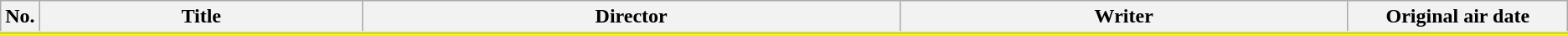<table class="wikitable">
<tr style="border-bottom: 3px solid Yellow;">
<th style="width:1%;">No.</th>
<th>Title</th>
<th>Director</th>
<th>Writer</th>
<th style="width:14%;">Original air date</th>
</tr>
<tr>
</tr>
</table>
